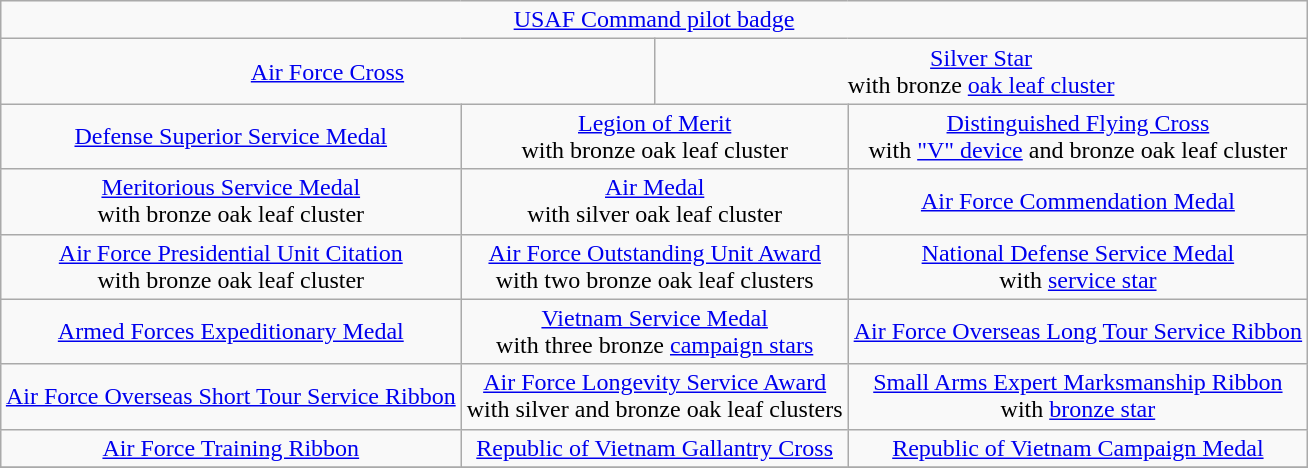<table class="wikitable" style="margin:1em auto; text-align:center;">
<tr>
<td colspan="12"><a href='#'>USAF Command pilot badge</a></td>
</tr>
<tr>
<td colspan="6"><a href='#'>Air Force Cross</a></td>
<td colspan="6"><a href='#'>Silver Star</a><br>with bronze <a href='#'>oak leaf cluster</a></td>
</tr>
<tr>
<td colspan="4"><a href='#'>Defense Superior Service Medal</a></td>
<td colspan="4"><a href='#'>Legion of Merit</a><br>with bronze oak leaf cluster</td>
<td colspan="4"><a href='#'>Distinguished Flying Cross</a><br>with <a href='#'>"V" device</a> and bronze oak leaf cluster</td>
</tr>
<tr>
<td colspan="4"><a href='#'>Meritorious Service Medal</a><br>with bronze oak leaf cluster</td>
<td colspan="4"><a href='#'>Air Medal</a><br>with silver oak leaf cluster</td>
<td colspan="4"><a href='#'>Air Force Commendation Medal</a></td>
</tr>
<tr>
<td colspan="4"><a href='#'>Air Force Presidential Unit Citation</a><br>with bronze oak leaf cluster</td>
<td colspan="4"><a href='#'>Air Force Outstanding Unit Award</a><br>with two bronze oak leaf clusters</td>
<td colspan="4"><a href='#'>National Defense Service Medal</a><br>with <a href='#'>service star</a></td>
</tr>
<tr>
<td colspan="4"><a href='#'>Armed Forces Expeditionary Medal</a></td>
<td colspan="4"><a href='#'>Vietnam Service Medal</a><br>with three bronze <a href='#'>campaign stars</a></td>
<td colspan="4"><a href='#'>Air Force Overseas Long Tour Service Ribbon</a></td>
</tr>
<tr>
<td colspan="4"><a href='#'>Air Force Overseas Short Tour Service Ribbon</a></td>
<td colspan="4"><a href='#'>Air Force Longevity Service Award</a><br>with silver and bronze oak leaf clusters</td>
<td colspan="4"><a href='#'>Small Arms Expert Marksmanship Ribbon</a><br>with <a href='#'>bronze star</a></td>
</tr>
<tr>
<td colspan="4"><a href='#'>Air Force Training Ribbon</a></td>
<td colspan="4"><a href='#'>Republic of Vietnam Gallantry Cross</a></td>
<td colspan="4"><a href='#'>Republic of Vietnam Campaign Medal</a></td>
</tr>
<tr>
</tr>
</table>
